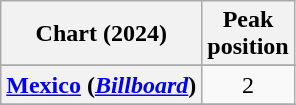<table class="wikitable sortable plainrowheaders" style="text-align:center">
<tr>
<th scope="col">Chart (2024)</th>
<th scope="col">Peak<br>position</th>
</tr>
<tr>
</tr>
<tr>
<th scope="row"><a href='#'>Mexico</a> (<em><a href='#'>Billboard</a></em>)</th>
<td>2</td>
</tr>
<tr>
</tr>
<tr>
</tr>
</table>
